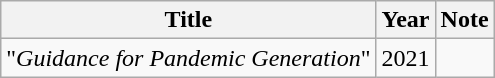<table class="wikitable">
<tr>
<th>Title</th>
<th>Year</th>
<th>Note</th>
</tr>
<tr>
<td>"<em>Guidance for Pandemic Generation</em>"</td>
<td>2021</td>
<td></td>
</tr>
</table>
